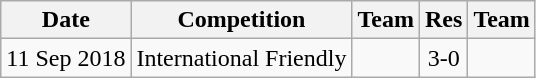<table class="wikitable">
<tr>
<th>Date</th>
<th>Competition</th>
<th>Team</th>
<th>Res</th>
<th>Team</th>
</tr>
<tr>
<td>11 Sep 2018</td>
<td>International Friendly</td>
<td></td>
<td align=center>3-0</td>
<td></td>
</tr>
</table>
